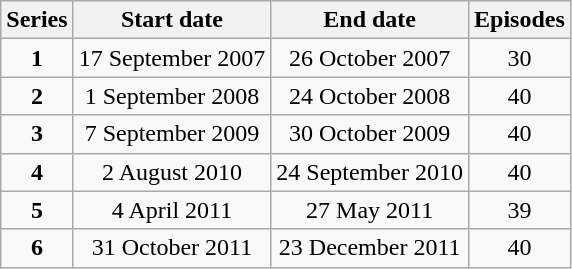<table class="wikitable" style="text-align:center;">
<tr>
<th>Series</th>
<th>Start date</th>
<th>End date</th>
<th>Episodes</th>
</tr>
<tr>
<td><strong>1</strong></td>
<td>17 September 2007</td>
<td>26 October 2007</td>
<td>30</td>
</tr>
<tr>
<td><strong>2</strong></td>
<td>1 September 2008</td>
<td>24 October 2008</td>
<td>40</td>
</tr>
<tr>
<td><strong>3</strong></td>
<td>7 September 2009</td>
<td>30 October 2009</td>
<td>40</td>
</tr>
<tr>
<td><strong>4</strong></td>
<td>2 August 2010</td>
<td>24 September 2010</td>
<td>40</td>
</tr>
<tr>
<td><strong>5</strong></td>
<td>4 April 2011</td>
<td>27 May 2011</td>
<td>39</td>
</tr>
<tr>
<td><strong>6</strong></td>
<td>31 October 2011</td>
<td>23 December 2011</td>
<td>40</td>
</tr>
</table>
